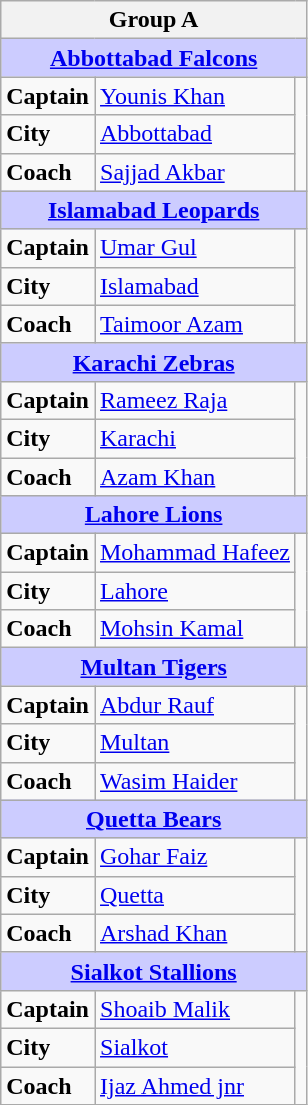<table class="wikitable" style="text-align:left">
<tr>
<th colspan="3">Group A</th>
</tr>
<tr style="background:#ccf;">
<td colspan="3" style="text-align: center; "><strong><a href='#'>Abbottabad Falcons</a></strong></td>
</tr>
<tr>
<td><strong>Captain</strong></td>
<td><a href='#'>Younis Khan</a></td>
<td rowspan="3"></td>
</tr>
<tr>
<td><strong>City</strong></td>
<td><a href='#'>Abbottabad</a></td>
</tr>
<tr>
<td><strong>Coach</strong></td>
<td><a href='#'>Sajjad Akbar</a></td>
</tr>
<tr style="background:#ccf;">
<td colspan="3" style="text-align: center; "><strong><a href='#'>Islamabad Leopards</a></strong></td>
</tr>
<tr>
<td><strong>Captain</strong></td>
<td><a href='#'>Umar Gul</a></td>
<td rowspan="3"></td>
</tr>
<tr>
<td><strong>City</strong></td>
<td><a href='#'>Islamabad</a></td>
</tr>
<tr>
<td><strong>Coach</strong></td>
<td><a href='#'>Taimoor Azam</a></td>
</tr>
<tr style="background:#ccf;">
<td colspan="3" style="text-align: center; "><strong><a href='#'>Karachi Zebras</a></strong></td>
</tr>
<tr>
<td><strong>Captain</strong></td>
<td><a href='#'>Rameez Raja</a></td>
<td rowspan="3"></td>
</tr>
<tr>
<td><strong>City</strong></td>
<td><a href='#'>Karachi</a></td>
</tr>
<tr>
<td><strong>Coach</strong></td>
<td><a href='#'>Azam Khan</a></td>
</tr>
<tr style="background:#ccf;">
<td colspan="3" style="text-align: center; "><strong><a href='#'>Lahore Lions</a></strong></td>
</tr>
<tr>
<td><strong>Captain</strong></td>
<td><a href='#'>Mohammad Hafeez</a></td>
<td rowspan="3"></td>
</tr>
<tr>
<td><strong>City</strong></td>
<td><a href='#'>Lahore</a></td>
</tr>
<tr>
<td><strong>Coach</strong></td>
<td><a href='#'>Mohsin Kamal</a></td>
</tr>
<tr style="background:#ccf;">
<td colspan="3" style="text-align: center; "><strong><a href='#'>Multan Tigers</a></strong></td>
</tr>
<tr>
<td><strong>Captain</strong></td>
<td><a href='#'>Abdur Rauf</a></td>
<td rowspan="3"></td>
</tr>
<tr>
<td><strong>City</strong></td>
<td><a href='#'>Multan</a></td>
</tr>
<tr>
<td><strong>Coach</strong></td>
<td><a href='#'>Wasim Haider</a></td>
</tr>
<tr style="background:#ccf;">
<td colspan="3" style="text-align: center; "><strong><a href='#'>Quetta Bears</a></strong></td>
</tr>
<tr>
<td><strong>Captain</strong></td>
<td><a href='#'>Gohar Faiz</a></td>
<td rowspan="3"></td>
</tr>
<tr>
<td><strong>City</strong></td>
<td><a href='#'>Quetta</a></td>
</tr>
<tr>
<td><strong>Coach</strong></td>
<td><a href='#'>Arshad Khan</a></td>
</tr>
<tr style="background:#ccf;">
<td colspan="3" style="text-align: center; "><strong><a href='#'>Sialkot Stallions</a></strong></td>
</tr>
<tr>
<td><strong>Captain</strong></td>
<td><a href='#'>Shoaib Malik</a></td>
<td rowspan="3"></td>
</tr>
<tr>
<td><strong>City</strong></td>
<td><a href='#'>Sialkot</a></td>
</tr>
<tr>
<td><strong>Coach</strong></td>
<td><a href='#'>Ijaz Ahmed jnr</a></td>
</tr>
</table>
